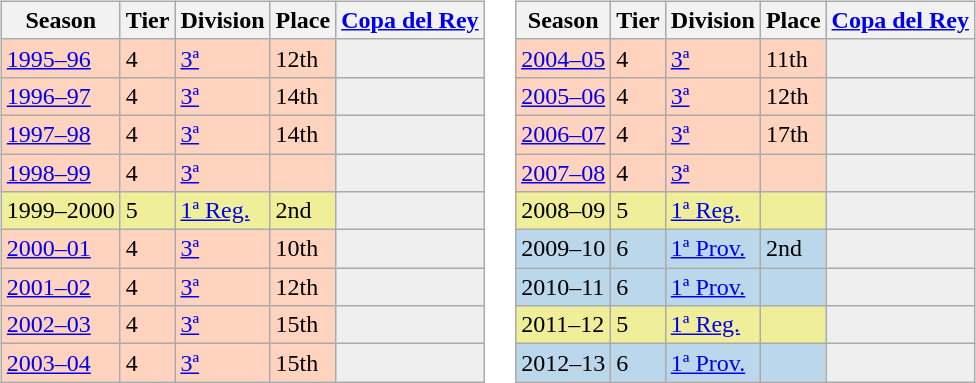<table>
<tr>
<td valign="top" width=0%><br><table class="wikitable">
<tr style="background:#f0f6fa;">
<th>Season</th>
<th>Tier</th>
<th>Division</th>
<th>Place</th>
<th><a href='#'>Copa del Rey</a></th>
</tr>
<tr>
<td style="background:#FFD3BD;"><a href='#'>1995–96</a></td>
<td style="background:#FFD3BD;">4</td>
<td style="background:#FFD3BD;"><a href='#'>3ª</a></td>
<td style="background:#FFD3BD;">12th</td>
<th style="background:#efefef;"></th>
</tr>
<tr>
<td style="background:#FFD3BD;"><a href='#'>1996–97</a></td>
<td style="background:#FFD3BD;">4</td>
<td style="background:#FFD3BD;"><a href='#'>3ª</a></td>
<td style="background:#FFD3BD;">14th</td>
<th style="background:#efefef;"></th>
</tr>
<tr>
<td style="background:#FFD3BD;"><a href='#'>1997–98</a></td>
<td style="background:#FFD3BD;">4</td>
<td style="background:#FFD3BD;"><a href='#'>3ª</a></td>
<td style="background:#FFD3BD;">14th</td>
<th style="background:#efefef;"></th>
</tr>
<tr>
<td style="background:#FFD3BD;"><a href='#'>1998–99</a></td>
<td style="background:#FFD3BD;">4</td>
<td style="background:#FFD3BD;"><a href='#'>3ª</a></td>
<td style="background:#FFD3BD;"></td>
<th style="background:#efefef;"></th>
</tr>
<tr>
<td style="background:#EFEF99;">1999–2000</td>
<td style="background:#EFEF99;">5</td>
<td style="background:#EFEF99;"><a href='#'>1ª Reg.</a></td>
<td style="background:#EFEF99;">2nd</td>
<th style="background:#efefef;"></th>
</tr>
<tr>
<td style="background:#FFD3BD;"><a href='#'>2000–01</a></td>
<td style="background:#FFD3BD;">4</td>
<td style="background:#FFD3BD;"><a href='#'>3ª</a></td>
<td style="background:#FFD3BD;">10th</td>
<th style="background:#efefef;"></th>
</tr>
<tr>
<td style="background:#FFD3BD;"><a href='#'>2001–02</a></td>
<td style="background:#FFD3BD;">4</td>
<td style="background:#FFD3BD;"><a href='#'>3ª</a></td>
<td style="background:#FFD3BD;">12th</td>
<th style="background:#efefef;"></th>
</tr>
<tr>
<td style="background:#FFD3BD;"><a href='#'>2002–03</a></td>
<td style="background:#FFD3BD;">4</td>
<td style="background:#FFD3BD;"><a href='#'>3ª</a></td>
<td style="background:#FFD3BD;">15th</td>
<th style="background:#efefef;"></th>
</tr>
<tr>
<td style="background:#FFD3BD;"><a href='#'>2003–04</a></td>
<td style="background:#FFD3BD;">4</td>
<td style="background:#FFD3BD;"><a href='#'>3ª</a></td>
<td style="background:#FFD3BD;">15th</td>
<th style="background:#efefef;"></th>
</tr>
</table>
</td>
<td valign="top" width=0%><br><table class="wikitable">
<tr style="background:#f0f6fa;">
<th>Season</th>
<th>Tier</th>
<th>Division</th>
<th>Place</th>
<th><a href='#'>Copa del Rey</a></th>
</tr>
<tr>
<td style="background:#FFD3BD;"><a href='#'>2004–05</a></td>
<td style="background:#FFD3BD;">4</td>
<td style="background:#FFD3BD;"><a href='#'>3ª</a></td>
<td style="background:#FFD3BD;">11th</td>
<th style="background:#efefef;"></th>
</tr>
<tr>
<td style="background:#FFD3BD;"><a href='#'>2005–06</a></td>
<td style="background:#FFD3BD;">4</td>
<td style="background:#FFD3BD;"><a href='#'>3ª</a></td>
<td style="background:#FFD3BD;">12th</td>
<th style="background:#efefef;"></th>
</tr>
<tr>
<td style="background:#FFD3BD;"><a href='#'>2006–07</a></td>
<td style="background:#FFD3BD;">4</td>
<td style="background:#FFD3BD;"><a href='#'>3ª</a></td>
<td style="background:#FFD3BD;">17th</td>
<th style="background:#efefef;"></th>
</tr>
<tr>
<td style="background:#FFD3BD;"><a href='#'>2007–08</a></td>
<td style="background:#FFD3BD;">4</td>
<td style="background:#FFD3BD;"><a href='#'>3ª</a></td>
<td style="background:#FFD3BD;"></td>
<th style="background:#efefef;"></th>
</tr>
<tr>
<td style="background:#EFEF99;">2008–09</td>
<td style="background:#EFEF99;">5</td>
<td style="background:#EFEF99;"><a href='#'>1ª Reg.</a></td>
<td style="background:#EFEF99;"></td>
<th style="background:#efefef;"></th>
</tr>
<tr>
<td style="background:#BBD7EC;">2009–10</td>
<td style="background:#BBD7EC;">6</td>
<td style="background:#BBD7EC;"><a href='#'>1ª Prov.</a></td>
<td style="background:#BBD7EC;">2nd</td>
<th style="background:#efefef;"></th>
</tr>
<tr>
<td style="background:#BBD7EC;">2010–11</td>
<td style="background:#BBD7EC;">6</td>
<td style="background:#BBD7EC;"><a href='#'>1ª Prov.</a></td>
<td style="background:#BBD7EC;"></td>
<th style="background:#efefef;"></th>
</tr>
<tr>
<td style="background:#EFEF99;">2011–12</td>
<td style="background:#EFEF99;">5</td>
<td style="background:#EFEF99;"><a href='#'>1ª Reg.</a></td>
<td style="background:#EFEF99;"></td>
<th style="background:#efefef;"></th>
</tr>
<tr>
<td style="background:#BBD7EC;">2012–13</td>
<td style="background:#BBD7EC;">6</td>
<td style="background:#BBD7EC;"><a href='#'>1ª Prov.</a></td>
<td style="background:#BBD7EC;"></td>
<th style="background:#efefef;"></th>
</tr>
</table>
</td>
</tr>
</table>
